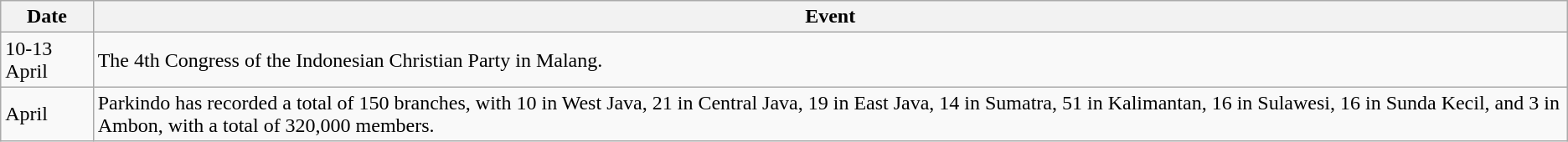<table class="wikitable">
<tr>
<th>Date</th>
<th>Event</th>
</tr>
<tr>
<td>10-13 April</td>
<td>The 4th Congress of the Indonesian Christian Party in Malang.</td>
</tr>
<tr>
<td>April</td>
<td>Parkindo has recorded a total of 150 branches, with 10 in West Java, 21 in Central Java, 19 in East Java, 14 in Sumatra, 51 in Kalimantan, 16 in Sulawesi, 16 in Sunda Kecil, and 3 in Ambon, with a total of 320,000 members.</td>
</tr>
</table>
